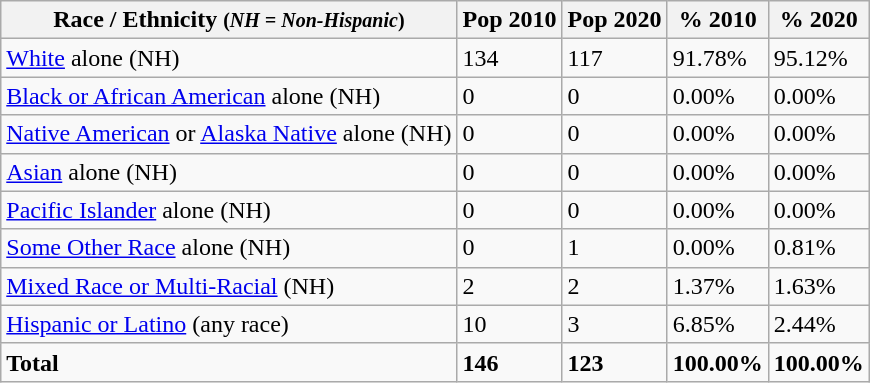<table class="wikitable">
<tr>
<th>Race / Ethnicity <small>(<em>NH = Non-Hispanic</em>)</small></th>
<th>Pop 2010</th>
<th>Pop 2020</th>
<th>% 2010</th>
<th>% 2020</th>
</tr>
<tr>
<td><a href='#'>White</a> alone (NH)</td>
<td>134</td>
<td>117</td>
<td>91.78%</td>
<td>95.12%</td>
</tr>
<tr>
<td><a href='#'>Black or African American</a> alone (NH)</td>
<td>0</td>
<td>0</td>
<td>0.00%</td>
<td>0.00%</td>
</tr>
<tr>
<td><a href='#'>Native American</a> or <a href='#'>Alaska Native</a> alone (NH)</td>
<td>0</td>
<td>0</td>
<td>0.00%</td>
<td>0.00%</td>
</tr>
<tr>
<td><a href='#'>Asian</a> alone (NH)</td>
<td>0</td>
<td>0</td>
<td>0.00%</td>
<td>0.00%</td>
</tr>
<tr>
<td><a href='#'>Pacific Islander</a> alone (NH)</td>
<td>0</td>
<td>0</td>
<td>0.00%</td>
<td>0.00%</td>
</tr>
<tr>
<td><a href='#'>Some Other Race</a> alone (NH)</td>
<td>0</td>
<td>1</td>
<td>0.00%</td>
<td>0.81%</td>
</tr>
<tr>
<td><a href='#'>Mixed Race or Multi-Racial</a> (NH)</td>
<td>2</td>
<td>2</td>
<td>1.37%</td>
<td>1.63%</td>
</tr>
<tr>
<td><a href='#'>Hispanic or Latino</a> (any race)</td>
<td>10</td>
<td>3</td>
<td>6.85%</td>
<td>2.44%</td>
</tr>
<tr>
<td><strong>Total</strong></td>
<td><strong>146</strong></td>
<td><strong>123</strong></td>
<td><strong>100.00%</strong></td>
<td><strong>100.00%</strong></td>
</tr>
</table>
